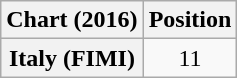<table class="wikitable plainrowheaders" style="text-align:center;">
<tr>
<th>Chart (2016)</th>
<th>Position</th>
</tr>
<tr>
<th scope="row">Italy (FIMI)</th>
<td>11</td>
</tr>
</table>
